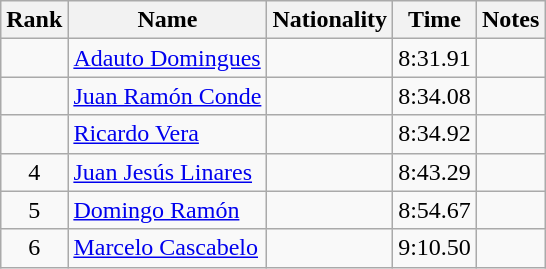<table class="wikitable sortable" style="text-align:center">
<tr>
<th>Rank</th>
<th>Name</th>
<th>Nationality</th>
<th>Time</th>
<th>Notes</th>
</tr>
<tr>
<td align=center></td>
<td align=left><a href='#'>Adauto Domingues</a></td>
<td align=left></td>
<td>8:31.91</td>
<td></td>
</tr>
<tr>
<td align=center></td>
<td align=left><a href='#'>Juan Ramón Conde</a></td>
<td align=left></td>
<td>8:34.08</td>
<td></td>
</tr>
<tr>
<td align=center></td>
<td align=left><a href='#'>Ricardo Vera</a></td>
<td align=left></td>
<td>8:34.92</td>
<td></td>
</tr>
<tr>
<td align=center>4</td>
<td align=left><a href='#'>Juan Jesús Linares</a></td>
<td align=left></td>
<td>8:43.29</td>
<td></td>
</tr>
<tr>
<td align=center>5</td>
<td align=left><a href='#'>Domingo Ramón</a></td>
<td align=left></td>
<td>8:54.67</td>
<td></td>
</tr>
<tr>
<td align=center>6</td>
<td align=left><a href='#'>Marcelo Cascabelo</a></td>
<td align=left></td>
<td>9:10.50</td>
<td></td>
</tr>
</table>
